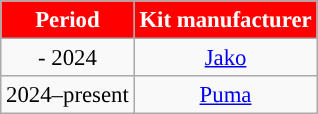<table class="wikitable" style="font-size: 95%; text-align:center">
<tr>
<th scope=col style="color:#FFFFFF; background:#FF0000">Period</th>
<th scope=col style="color:#FFFFFF; background:#FF0000">Kit manufacturer</th>
</tr>
<tr>
<td>- 2024</td>
<td> <a href='#'>Jako</a></td>
</tr>
<tr>
<td>2024–present</td>
<td> <a href='#'>Puma</a></td>
</tr>
</table>
